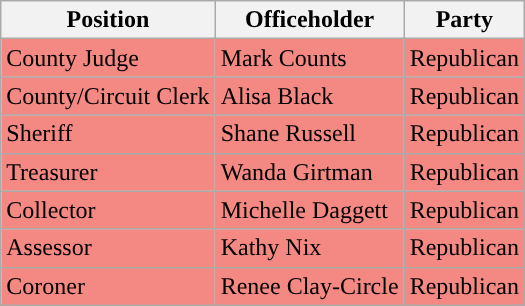<table class="wikitable mw-collapsible">
<tr>
<th>Position</th>
<th>Officeholder</th>
<th>Party</th>
</tr>
<tr style="background-color:#F48882;">
<td>County Judge</td>
<td>Mark Counts</td>
<td>Republican</td>
</tr>
<tr style="background-color:#F48882;">
<td>County/Circuit Clerk</td>
<td>Alisa Black</td>
<td>Republican</td>
</tr>
<tr style="background-color:#F48882;">
<td>Sheriff</td>
<td>Shane Russell</td>
<td>Republican</td>
</tr>
<tr style="background-color:#F48882;">
<td>Treasurer</td>
<td>Wanda Girtman</td>
<td>Republican</td>
</tr>
<tr style="background-color:#F48882;">
<td>Collector</td>
<td>Michelle Daggett</td>
<td>Republican</td>
</tr>
<tr style="background-color:#F48882;">
<td>Assessor</td>
<td>Kathy Nix</td>
<td>Republican</td>
</tr>
<tr style="background-color:#F48882;">
<td>Coroner</td>
<td>Renee Clay-Circle</td>
<td>Republican</td>
</tr>
</table>
